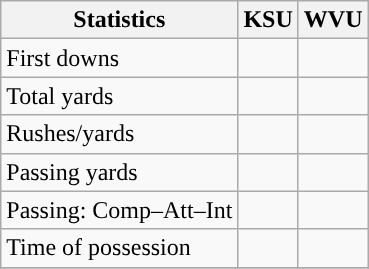<table class="wikitable" style="float: left;">
<tr>
<th>Statistics</th>
<th>KSU</th>
<th>WVU</th>
</tr>
<tr>
<td>First downs</td>
<td></td>
<td></td>
</tr>
<tr>
<td>Total yards</td>
<td></td>
<td></td>
</tr>
<tr>
<td>Rushes/yards</td>
<td></td>
<td></td>
</tr>
<tr>
<td>Passing yards</td>
<td></td>
<td></td>
</tr>
<tr>
<td>Passing: Comp–Att–Int</td>
<td></td>
<td></td>
</tr>
<tr>
<td>Time of possession</td>
<td></td>
<td></td>
</tr>
<tr>
</tr>
</table>
